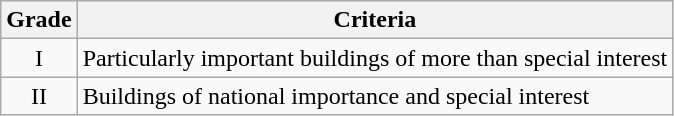<table class="wikitable">
<tr>
<th>Grade</th>
<th>Criteria</th>
</tr>
<tr>
<td align="center" >I</td>
<td>Particularly important buildings of more than special interest</td>
</tr>
<tr>
<td align="center" >II</td>
<td>Buildings of national importance and special interest</td>
</tr>
</table>
